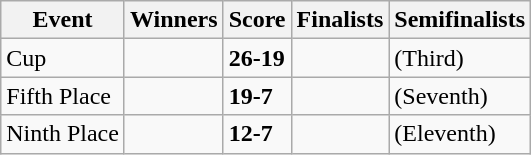<table class="wikitable">
<tr>
<th>Event</th>
<th>Winners</th>
<th>Score</th>
<th>Finalists</th>
<th>Semifinalists</th>
</tr>
<tr>
<td>Cup</td>
<td><strong></strong></td>
<td><strong>26-19</strong></td>
<td></td>
<td> (Third)<br></td>
</tr>
<tr>
<td>Fifth Place</td>
<td><strong></strong></td>
<td><strong>19-7</strong></td>
<td></td>
<td> (Seventh)<br></td>
</tr>
<tr>
<td>Ninth Place</td>
<td><strong></strong></td>
<td><strong>12-7</strong></td>
<td></td>
<td> (Eleventh)<br></td>
</tr>
</table>
